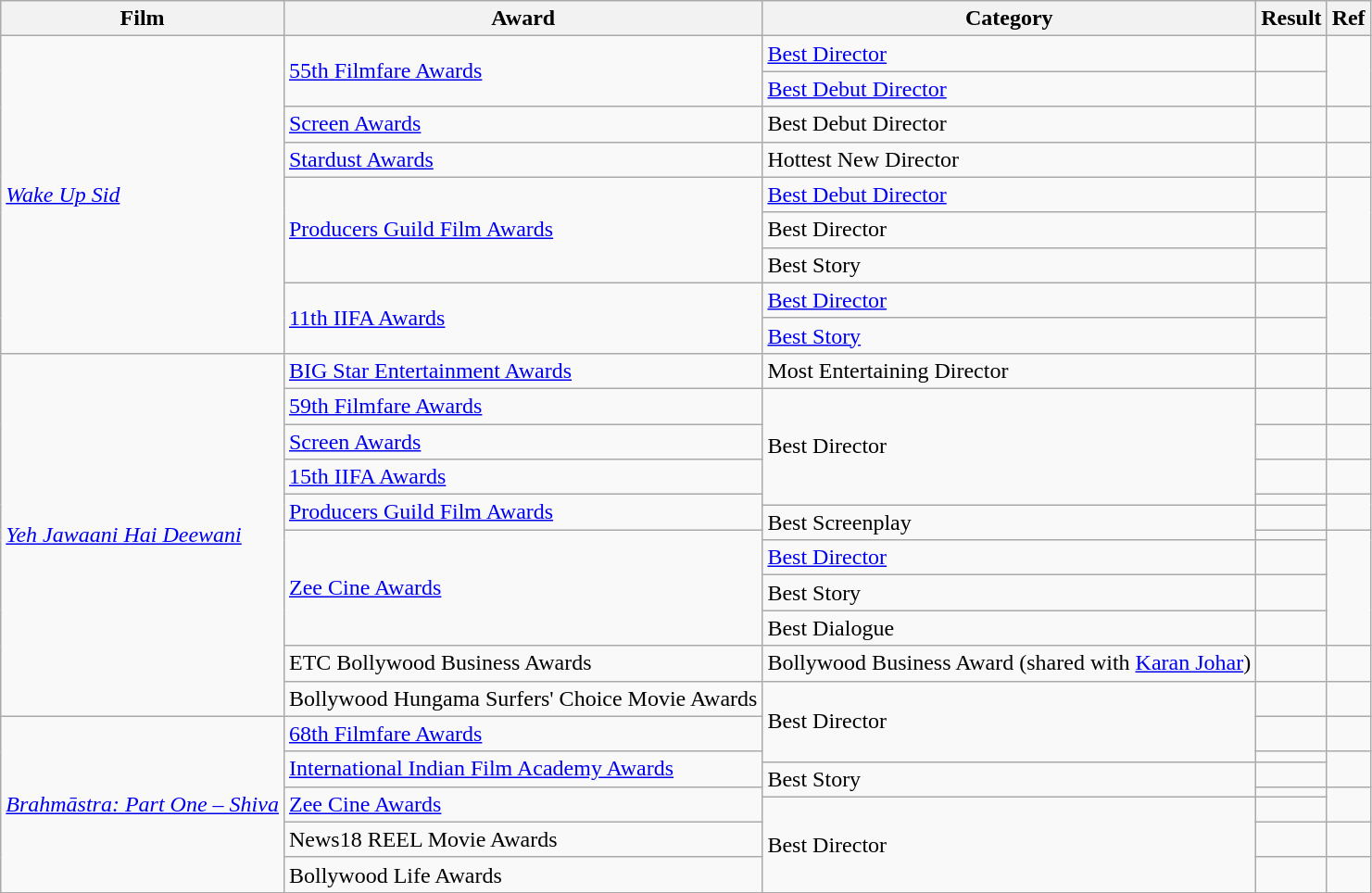<table class="wikitable">
<tr>
<th>Film</th>
<th>Award</th>
<th>Category</th>
<th>Result</th>
<th>Ref</th>
</tr>
<tr>
<td rowspan=9><em><a href='#'>Wake Up Sid</a></em></td>
<td rowspan=2><a href='#'>55th Filmfare Awards</a></td>
<td><a href='#'>Best Director</a></td>
<td></td>
<td rowspan=2></td>
</tr>
<tr>
<td><a href='#'>Best Debut Director</a></td>
<td></td>
</tr>
<tr>
<td><a href='#'>Screen Awards</a></td>
<td>Best Debut Director</td>
<td></td>
<td></td>
</tr>
<tr>
<td><a href='#'>Stardust Awards</a></td>
<td>Hottest New Director</td>
<td></td>
<td></td>
</tr>
<tr>
<td rowspan=3><a href='#'>Producers Guild Film Awards</a></td>
<td><a href='#'>Best Debut Director</a></td>
<td></td>
<td rowspan=3></td>
</tr>
<tr>
<td>Best Director</td>
<td></td>
</tr>
<tr>
<td>Best Story</td>
<td></td>
</tr>
<tr>
<td rowspan=2><a href='#'>11th IIFA Awards</a></td>
<td><a href='#'>Best Director</a></td>
<td></td>
<td rowspan=2></td>
</tr>
<tr>
<td><a href='#'>Best Story</a></td>
<td></td>
</tr>
<tr>
<td rowspan="12"><em><a href='#'>Yeh Jawaani Hai Deewani</a></em></td>
<td><a href='#'>BIG Star Entertainment Awards</a></td>
<td>Most Entertaining Director</td>
<td></td>
<td></td>
</tr>
<tr>
<td><a href='#'>59th Filmfare Awards</a></td>
<td rowspan="4">Best Director</td>
<td></td>
<td></td>
</tr>
<tr>
<td><a href='#'>Screen Awards</a></td>
<td></td>
<td></td>
</tr>
<tr>
<td><a href='#'>15th IIFA Awards</a></td>
<td></td>
<td></td>
</tr>
<tr>
<td rowspan="2"><a href='#'>Producers Guild Film Awards</a></td>
<td></td>
<td rowspan="2"></td>
</tr>
<tr>
<td rowspan="2">Best Screenplay</td>
<td></td>
</tr>
<tr>
<td rowspan=4><a href='#'>Zee Cine Awards</a></td>
<td></td>
<td rowspan=4></td>
</tr>
<tr>
<td><a href='#'>Best Director</a></td>
<td></td>
</tr>
<tr>
<td>Best Story</td>
<td></td>
</tr>
<tr>
<td>Best Dialogue</td>
<td></td>
</tr>
<tr>
<td>ETC Bollywood Business Awards</td>
<td>Bollywood Business Award (shared with <a href='#'>Karan Johar</a>)</td>
<td></td>
<td></td>
</tr>
<tr>
<td>Bollywood Hungama Surfers' Choice Movie Awards</td>
<td rowspan="3">Best Director</td>
<td></td>
<td></td>
</tr>
<tr>
<td rowspan="7"><em><a href='#'>Brahmāstra: Part One – Shiva</a></em></td>
<td><a href='#'>68th Filmfare Awards</a></td>
<td></td>
<td></td>
</tr>
<tr>
<td rowspan="2"><a href='#'>International Indian Film Academy Awards</a></td>
<td></td>
<td rowspan="2"></td>
</tr>
<tr>
<td rowspan="2">Best Story</td>
<td></td>
</tr>
<tr>
<td rowspan="2"><a href='#'>Zee Cine Awards</a></td>
<td></td>
<td rowspan="2"></td>
</tr>
<tr>
<td rowspan="3">Best Director</td>
<td></td>
</tr>
<tr>
<td>News18 REEL Movie Awards</td>
<td></td>
<td></td>
</tr>
<tr>
<td>Bollywood Life Awards</td>
<td></td>
<td></td>
</tr>
</table>
